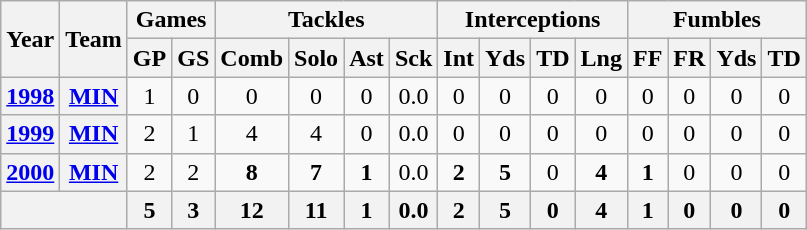<table class="wikitable" style="text-align:center">
<tr>
<th rowspan="2">Year</th>
<th rowspan="2">Team</th>
<th colspan="2">Games</th>
<th colspan="4">Tackles</th>
<th colspan="4">Interceptions</th>
<th colspan="4">Fumbles</th>
</tr>
<tr>
<th>GP</th>
<th>GS</th>
<th>Comb</th>
<th>Solo</th>
<th>Ast</th>
<th>Sck</th>
<th>Int</th>
<th>Yds</th>
<th>TD</th>
<th>Lng</th>
<th>FF</th>
<th>FR</th>
<th>Yds</th>
<th>TD</th>
</tr>
<tr>
<th><a href='#'>1998</a></th>
<th><a href='#'>MIN</a></th>
<td>1</td>
<td>0</td>
<td>0</td>
<td>0</td>
<td>0</td>
<td>0.0</td>
<td>0</td>
<td>0</td>
<td>0</td>
<td>0</td>
<td>0</td>
<td>0</td>
<td>0</td>
<td>0</td>
</tr>
<tr>
<th><a href='#'>1999</a></th>
<th><a href='#'>MIN</a></th>
<td>2</td>
<td>1</td>
<td>4</td>
<td>4</td>
<td>0</td>
<td>0.0</td>
<td>0</td>
<td>0</td>
<td>0</td>
<td>0</td>
<td>0</td>
<td>0</td>
<td>0</td>
<td>0</td>
</tr>
<tr>
<th><a href='#'>2000</a></th>
<th><a href='#'>MIN</a></th>
<td>2</td>
<td>2</td>
<td><strong>8</strong></td>
<td><strong>7</strong></td>
<td><strong>1</strong></td>
<td>0.0</td>
<td><strong>2</strong></td>
<td><strong>5</strong></td>
<td>0</td>
<td><strong>4</strong></td>
<td><strong>1</strong></td>
<td>0</td>
<td>0</td>
<td>0</td>
</tr>
<tr>
<th colspan="2"></th>
<th>5</th>
<th>3</th>
<th>12</th>
<th>11</th>
<th>1</th>
<th>0.0</th>
<th>2</th>
<th>5</th>
<th>0</th>
<th>4</th>
<th>1</th>
<th>0</th>
<th>0</th>
<th>0</th>
</tr>
</table>
